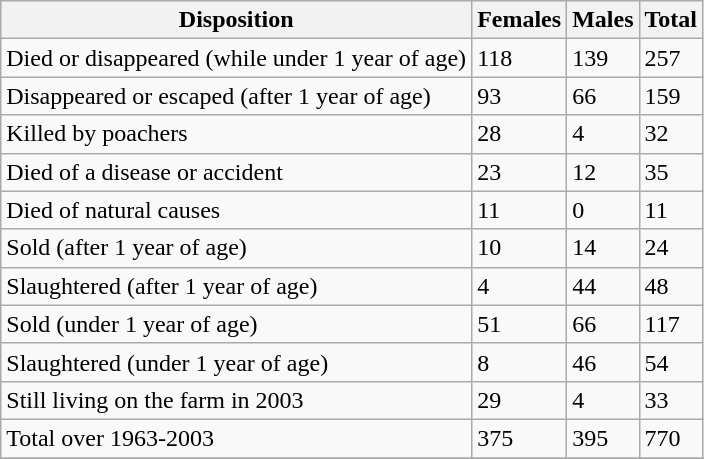<table class="wikitable">
<tr>
<th>Disposition</th>
<th>Females</th>
<th>Males</th>
<th>Total</th>
</tr>
<tr>
<td>Died or disappeared (while under 1 year of age)</td>
<td>118</td>
<td>139</td>
<td>257</td>
</tr>
<tr ->
<td>Disappeared or escaped (after 1 year of age)</td>
<td>93</td>
<td>66</td>
<td>159</td>
</tr>
<tr ->
<td>Killed by poachers</td>
<td>28</td>
<td>4</td>
<td>32</td>
</tr>
<tr ->
<td>Died of a disease or accident</td>
<td>23</td>
<td>12</td>
<td>35</td>
</tr>
<tr ->
<td>Died of natural causes</td>
<td>11</td>
<td>0</td>
<td>11</td>
</tr>
<tr ->
<td>Sold (after 1 year of age)</td>
<td>10</td>
<td>14</td>
<td>24</td>
</tr>
<tr ->
<td>Slaughtered (after 1 year of age)</td>
<td>4</td>
<td>44</td>
<td>48</td>
</tr>
<tr ->
<td>Sold (under 1 year of age)</td>
<td>51</td>
<td>66</td>
<td>117</td>
</tr>
<tr ->
<td>Slaughtered (under 1 year of age)</td>
<td>8</td>
<td>46</td>
<td>54</td>
</tr>
<tr ->
<td>Still living on the farm in 2003</td>
<td>29</td>
<td>4</td>
<td>33</td>
</tr>
<tr ->
<td>Total over 1963-2003</td>
<td>375</td>
<td>395</td>
<td>770</td>
</tr>
<tr ->
</tr>
</table>
